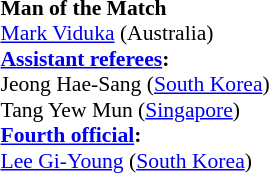<table width=50% style="font-size: 90%">
<tr>
<td><br><strong>Man of the Match</strong>
<br><a href='#'>Mark Viduka</a> (Australia)<br><strong><a href='#'>Assistant referees</a>:</strong>
<br>Jeong Hae-Sang (<a href='#'>South Korea</a>)
<br>Tang Yew Mun (<a href='#'>Singapore</a>)
<br><strong><a href='#'>Fourth official</a>:</strong>
<br><a href='#'>Lee Gi-Young</a> (<a href='#'>South Korea</a>)</td>
</tr>
</table>
